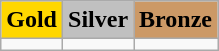<table class=wikitable>
<tr>
<td align=center bgcolor=gold> <strong>Gold</strong></td>
<td align=center bgcolor=silver> <strong>Silver</strong></td>
<td align=center bgcolor=cc9966> <strong>Bronze</strong></td>
</tr>
<tr>
<td></td>
<td></td>
<td></td>
</tr>
</table>
